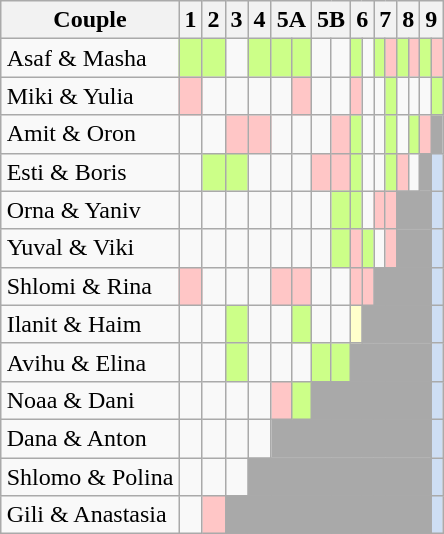<table class="wikitable" style="margin:auto;">
<tr>
<th>Couple</th>
<th>1</th>
<th>2</th>
<th>3</th>
<th>4</th>
<th colspan=2>5A</th>
<th colspan=2>5B</th>
<th colspan=2>6</th>
<th colspan=2>7</th>
<th colspan=2>8</th>
<th colspan=2>9</th>
</tr>
<tr>
<td>Asaf & Masha</td>
<td style="background:#ccff88;"></td>
<td style="background:#ccff88;"></td>
<td></td>
<td style="background:#ccff88;"></td>
<td style="background:#ccff88;"></td>
<td style="background:#ccff88;"></td>
<td></td>
<td></td>
<td style="background:#ccff88;"></td>
<td></td>
<td style="background:#ccff88;"></td>
<td style="background:#ffc6c6;"></td>
<td style="background:#ccff88;"></td>
<td style="background:#ffc6c6;"></td>
<td style="background:#ccff88;"></td>
<td style="background:#ffc6c6;"></td>
</tr>
<tr>
<td>Miki & Yulia</td>
<td style="background:#ffc6c6;"></td>
<td></td>
<td></td>
<td></td>
<td></td>
<td style="background:#ffc6c6;"></td>
<td></td>
<td></td>
<td style="background:#ffc6c6;"></td>
<td></td>
<td></td>
<td style="background:#ccff88;"></td>
<td></td>
<td></td>
<td></td>
<td style="background:#ccff88;"></td>
</tr>
<tr>
<td>Amit & Oron</td>
<td></td>
<td></td>
<td style="background:#ffc6c6;"></td>
<td style="background:#ffc6c6;"></td>
<td></td>
<td></td>
<td></td>
<td style="background:#ffc6c6;"></td>
<td style="background:#ccff88;"></td>
<td></td>
<td></td>
<td style="background:#ccff88;"></td>
<td></td>
<td style="background:#ccff88;"></td>
<td style="background:#ffc6c6;"></td>
<td style="background:darkgray;" colspan="1"></td>
</tr>
<tr>
<td>Esti & Boris</td>
<td></td>
<td style="background:#ccff88;"></td>
<td style="background:#ccff88;"></td>
<td></td>
<td></td>
<td></td>
<td style="background:#ffc6c6;"></td>
<td style="background:#ffc6c6;"></td>
<td style="background:#ccff88;"></td>
<td></td>
<td></td>
<td style="background:#ccff88;"></td>
<td style="background:#ffc6c6;"></td>
<td></td>
<td style="background:darkgray;" colspan="1"></td>
<td style="background:#CEDEF4;"></td>
</tr>
<tr>
<td>Orna & Yaniv</td>
<td></td>
<td></td>
<td></td>
<td></td>
<td></td>
<td></td>
<td></td>
<td style="background:#ccff88;"></td>
<td style="background:#ccff88;"></td>
<td></td>
<td style="background:#ffc6c6;"></td>
<td style="background:#ffc6c6;"></td>
<td style="background:darkgray;" colspan="3"></td>
<td style="background:#CEDEF4;"></td>
</tr>
<tr>
<td>Yuval & Viki</td>
<td></td>
<td></td>
<td></td>
<td></td>
<td></td>
<td></td>
<td></td>
<td style="background:#ccff88;"></td>
<td style="background:#ffc6c6;"></td>
<td style="background:#ccff88;"></td>
<td></td>
<td style="background:#ffc6c6;"></td>
<td style="background:darkgray;" colspan="3"></td>
<td style="background:#CEDEF4;"></td>
</tr>
<tr>
<td>Shlomi & Rina</td>
<td style="background:#ffc6c6;"></td>
<td></td>
<td></td>
<td></td>
<td style="background:#ffc6c6;"></td>
<td style="background:#ffc6c6;"></td>
<td></td>
<td></td>
<td style="background:#ffc6c6;"></td>
<td style="background:#ffc6c6;"></td>
<td style="background:darkgray;" colspan="5"></td>
<td style="background:#CEDEF4;"></td>
</tr>
<tr>
<td>Ilanit & Haim</td>
<td></td>
<td></td>
<td style="background:#ccff88;"></td>
<td></td>
<td></td>
<td style="background:#ccff88;"></td>
<td></td>
<td></td>
<td style="background:#FFFFCC;"></td>
<td style="background:darkgray;" colspan="6"></td>
<td style="background:#CEDEF4;"></td>
</tr>
<tr>
<td>Avihu & Elina</td>
<td></td>
<td></td>
<td style="background:#ccff88;"></td>
<td></td>
<td></td>
<td></td>
<td style="background:#ccff88;"></td>
<td style="background:#ccff88;"></td>
<td style="background:darkgray;" colspan="7"></td>
<td style="background:#CEDEF4;"></td>
</tr>
<tr>
<td>Noaa & Dani</td>
<td></td>
<td></td>
<td></td>
<td></td>
<td style="background:#ffc6c6;"></td>
<td style="background:#ccff88;"></td>
<td style="background:darkgray;" colspan="9"></td>
<td style="background:#CEDEF4;"></td>
</tr>
<tr>
<td>Dana & Anton</td>
<td></td>
<td></td>
<td></td>
<td></td>
<td style="background:darkgray;" colspan="11"></td>
<td style="background:#CEDEF4;"></td>
</tr>
<tr>
<td>Shlomo & Polina</td>
<td></td>
<td></td>
<td></td>
<td style="background:darkgray;" colspan="12"></td>
<td style="background:#CEDEF4;"></td>
</tr>
<tr>
<td>Gili & Anastasia</td>
<td></td>
<td style="background:#ffc6c6;"></td>
<td style="background:darkgray;" colspan="13"></td>
<td style="background:#CEDEF4;"></td>
</tr>
</table>
